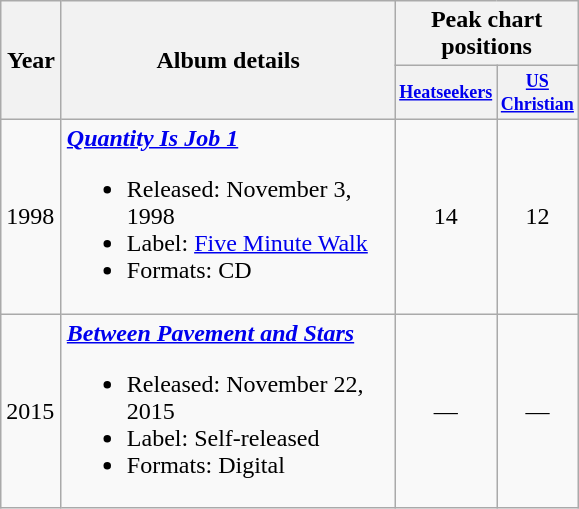<table class ="wikitable">
<tr>
<th rowspan="2" style="width:33px;">Year</th>
<th rowspan="2" style="width:215px;">Album details</th>
<th colspan="2">Peak chart positions</th>
</tr>
<tr>
<th style="width:3em;font-size:75%"><a href='#'>Heatseekers</a><br></th>
<th style="width:3em;font-size:75%"><a href='#'>US Christian</a><br></th>
</tr>
<tr>
<td>1998</td>
<td><strong><em><a href='#'>Quantity Is Job 1</a></em></strong><br><ul><li>Released: November 3, 1998</li><li>Label: <a href='#'>Five Minute Walk</a></li><li>Formats: CD</li></ul></td>
<td style="text-align:center;">14</td>
<td style="text-align:center;">12</td>
</tr>
<tr>
<td>2015</td>
<td><strong><em><a href='#'>Between Pavement and Stars</a></em></strong><br><ul><li>Released: November 22, 2015</li><li>Label: Self-released</li><li>Formats: Digital</li></ul></td>
<td style="text-align:center;">—</td>
<td style="text-align:center;">—</td>
</tr>
</table>
